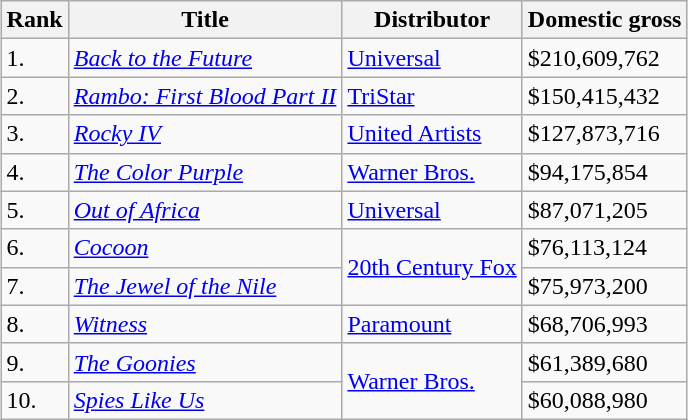<table class="wikitable sortable" style="margin:auto; margin:auto;">
<tr>
<th>Rank</th>
<th>Title</th>
<th>Distributor</th>
<th>Domestic gross</th>
</tr>
<tr>
<td>1.</td>
<td><em><a href='#'>Back to the Future</a></em></td>
<td><a href='#'>Universal</a></td>
<td>$210,609,762</td>
</tr>
<tr>
<td>2.</td>
<td><em><a href='#'>Rambo: First Blood Part II</a></em></td>
<td><a href='#'>TriStar</a></td>
<td>$150,415,432</td>
</tr>
<tr>
<td>3.</td>
<td><em><a href='#'>Rocky IV</a></em></td>
<td><a href='#'>United Artists</a></td>
<td>$127,873,716</td>
</tr>
<tr>
<td>4.</td>
<td><em><a href='#'>The Color Purple</a></em></td>
<td><a href='#'>Warner Bros.</a></td>
<td>$94,175,854</td>
</tr>
<tr>
<td>5.</td>
<td><em><a href='#'>Out of Africa</a></em></td>
<td><a href='#'>Universal</a></td>
<td>$87,071,205</td>
</tr>
<tr>
<td>6.</td>
<td><em><a href='#'>Cocoon</a></em></td>
<td rowspan="2"><a href='#'>20th Century Fox</a></td>
<td>$76,113,124</td>
</tr>
<tr>
<td>7.</td>
<td><em><a href='#'>The Jewel of the Nile</a></em></td>
<td>$75,973,200</td>
</tr>
<tr>
<td>8.</td>
<td><em><a href='#'>Witness</a></em></td>
<td><a href='#'>Paramount</a></td>
<td>$68,706,993</td>
</tr>
<tr>
<td>9.</td>
<td><em><a href='#'>The Goonies</a></em></td>
<td rowspan="3"><a href='#'>Warner Bros.</a></td>
<td>$61,389,680</td>
</tr>
<tr>
<td>10.</td>
<td><em><a href='#'>Spies Like Us</a></em></td>
<td>$60,088,980</td>
</tr>
</table>
